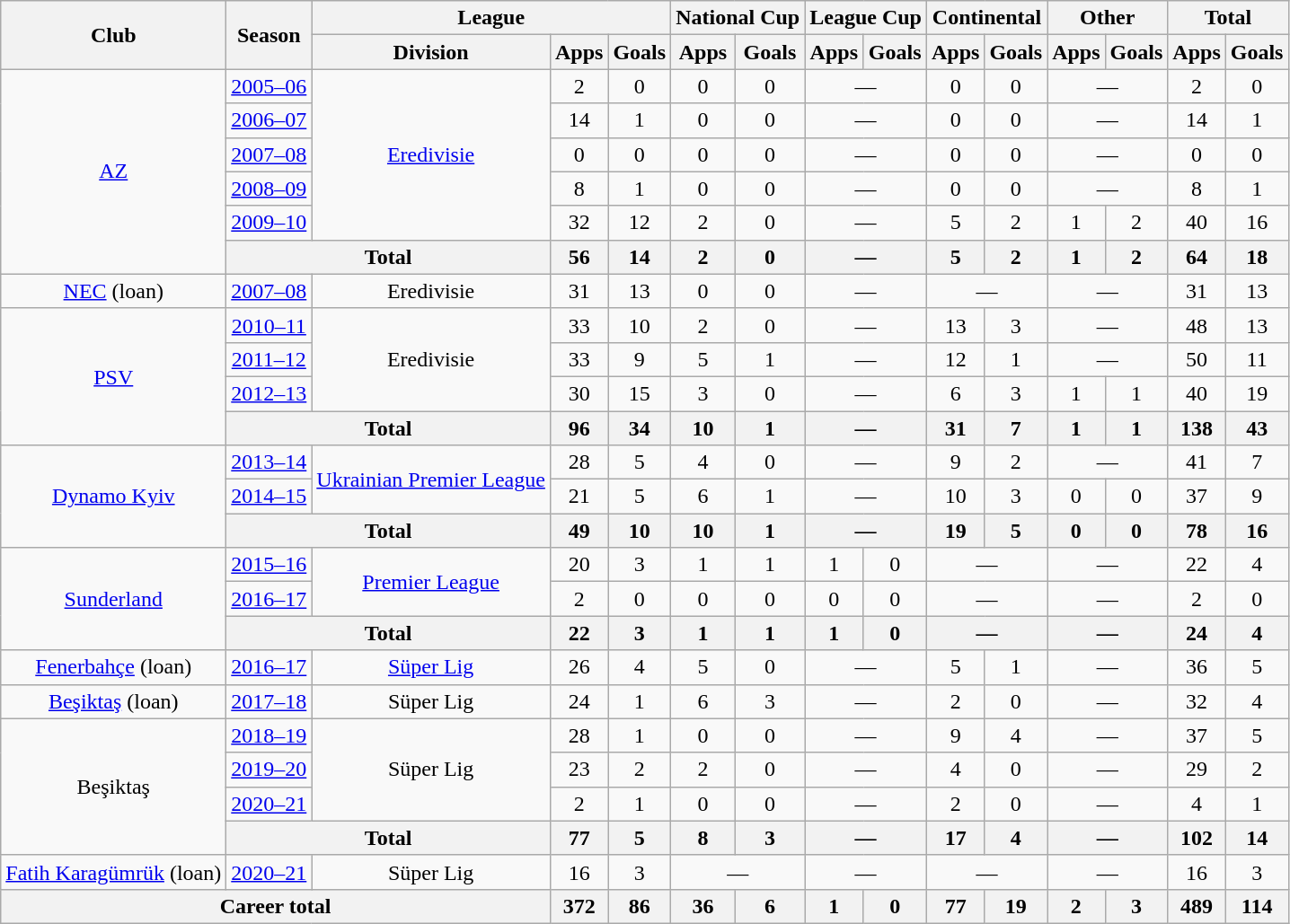<table class="wikitable" style="text-align: center;">
<tr>
<th rowspan=2>Club</th>
<th rowspan=2>Season</th>
<th colspan=3>League</th>
<th colspan=2>National Cup</th>
<th colspan=2>League Cup</th>
<th colspan=2>Continental</th>
<th colspan=2>Other</th>
<th colspan=2>Total</th>
</tr>
<tr>
<th>Division</th>
<th>Apps</th>
<th>Goals</th>
<th>Apps</th>
<th>Goals</th>
<th>Apps</th>
<th>Goals</th>
<th>Apps</th>
<th>Goals</th>
<th>Apps</th>
<th>Goals</th>
<th>Apps</th>
<th>Goals</th>
</tr>
<tr>
<td rowspan=6><a href='#'>AZ</a></td>
<td><a href='#'>2005–06</a></td>
<td rowspan="5"><a href='#'>Eredivisie</a></td>
<td>2</td>
<td>0</td>
<td>0</td>
<td>0</td>
<td colspan=2>—</td>
<td>0</td>
<td>0</td>
<td colspan=2>—</td>
<td>2</td>
<td>0</td>
</tr>
<tr>
<td><a href='#'>2006–07</a></td>
<td>14</td>
<td>1</td>
<td>0</td>
<td>0</td>
<td colspan=2>—</td>
<td>0</td>
<td>0</td>
<td colspan=2>—</td>
<td>14</td>
<td>1</td>
</tr>
<tr>
<td><a href='#'>2007–08</a></td>
<td>0</td>
<td>0</td>
<td>0</td>
<td>0</td>
<td colspan=2>—</td>
<td>0</td>
<td>0</td>
<td colspan=2>—</td>
<td>0</td>
<td>0</td>
</tr>
<tr>
<td><a href='#'>2008–09</a></td>
<td>8</td>
<td>1</td>
<td>0</td>
<td>0</td>
<td colspan=2>—</td>
<td>0</td>
<td>0</td>
<td colspan=2>—</td>
<td>8</td>
<td>1</td>
</tr>
<tr>
<td><a href='#'>2009–10</a></td>
<td>32</td>
<td>12</td>
<td>2</td>
<td>0</td>
<td colspan=2>—</td>
<td>5</td>
<td>2</td>
<td>1</td>
<td>2</td>
<td>40</td>
<td>16</td>
</tr>
<tr>
<th colspan=2>Total</th>
<th>56</th>
<th>14</th>
<th>2</th>
<th>0</th>
<th colspan=2>—</th>
<th>5</th>
<th>2</th>
<th>1</th>
<th>2</th>
<th>64</th>
<th>18</th>
</tr>
<tr>
<td><a href='#'>NEC</a> (loan)</td>
<td><a href='#'>2007–08</a></td>
<td>Eredivisie</td>
<td>31</td>
<td>13</td>
<td>0</td>
<td>0</td>
<td colspan=2>—</td>
<td colspan=2>—</td>
<td colspan=2>—</td>
<td>31</td>
<td>13</td>
</tr>
<tr>
<td rowspan=4><a href='#'>PSV</a></td>
<td><a href='#'>2010–11</a></td>
<td rowspan="3">Eredivisie</td>
<td>33</td>
<td>10</td>
<td>2</td>
<td>0</td>
<td colspan=2>—</td>
<td>13</td>
<td>3</td>
<td colspan=2>—</td>
<td>48</td>
<td>13</td>
</tr>
<tr>
<td><a href='#'>2011–12</a></td>
<td>33</td>
<td>9</td>
<td>5</td>
<td>1</td>
<td colspan=2>—</td>
<td>12</td>
<td>1</td>
<td colspan=2>—</td>
<td>50</td>
<td>11</td>
</tr>
<tr>
<td><a href='#'>2012–13</a></td>
<td>30</td>
<td>15</td>
<td>3</td>
<td>0</td>
<td colspan=2>—</td>
<td>6</td>
<td>3</td>
<td>1</td>
<td>1</td>
<td>40</td>
<td>19</td>
</tr>
<tr>
<th colspan="2">Total</th>
<th>96</th>
<th>34</th>
<th>10</th>
<th>1</th>
<th colspan=2>—</th>
<th>31</th>
<th>7</th>
<th>1</th>
<th>1</th>
<th>138</th>
<th>43</th>
</tr>
<tr>
<td rowspan=3><a href='#'>Dynamo Kyiv</a></td>
<td><a href='#'>2013–14</a></td>
<td rowspan="2"><a href='#'>Ukrainian Premier League</a></td>
<td>28</td>
<td>5</td>
<td>4</td>
<td>0</td>
<td colspan=2>—</td>
<td>9</td>
<td>2</td>
<td colspan="2">—</td>
<td>41</td>
<td>7</td>
</tr>
<tr>
<td><a href='#'>2014–15</a></td>
<td>21</td>
<td>5</td>
<td>6</td>
<td>1</td>
<td colspan=2>—</td>
<td>10</td>
<td>3</td>
<td>0</td>
<td>0</td>
<td>37</td>
<td>9</td>
</tr>
<tr>
<th colspan="2">Total</th>
<th>49</th>
<th>10</th>
<th>10</th>
<th>1</th>
<th colspan=2>—</th>
<th>19</th>
<th>5</th>
<th>0</th>
<th>0</th>
<th>78</th>
<th>16</th>
</tr>
<tr>
<td rowspan=3><a href='#'>Sunderland</a></td>
<td><a href='#'>2015–16</a></td>
<td rowspan="2"><a href='#'>Premier League</a></td>
<td>20</td>
<td>3</td>
<td>1</td>
<td>1</td>
<td>1</td>
<td>0</td>
<td colspan=2>—</td>
<td colspan="2">—</td>
<td>22</td>
<td>4</td>
</tr>
<tr>
<td><a href='#'>2016–17</a></td>
<td>2</td>
<td>0</td>
<td>0</td>
<td>0</td>
<td>0</td>
<td>0</td>
<td colspan=2>—</td>
<td colspan="2">—</td>
<td>2</td>
<td>0</td>
</tr>
<tr>
<th colspan=2>Total</th>
<th>22</th>
<th>3</th>
<th>1</th>
<th>1</th>
<th>1</th>
<th>0</th>
<th colspan=2>—</th>
<th colspan="2">—</th>
<th>24</th>
<th>4</th>
</tr>
<tr>
<td><a href='#'>Fenerbahçe</a> (loan)</td>
<td><a href='#'>2016–17</a></td>
<td><a href='#'>Süper Lig</a></td>
<td>26</td>
<td>4</td>
<td>5</td>
<td>0</td>
<td colspan=2>—</td>
<td>5</td>
<td>1</td>
<td colspan="2">—</td>
<td>36</td>
<td>5</td>
</tr>
<tr>
<td><a href='#'>Beşiktaş</a> (loan)</td>
<td><a href='#'>2017–18</a></td>
<td>Süper Lig</td>
<td>24</td>
<td>1</td>
<td>6</td>
<td>3</td>
<td colspan=2>—</td>
<td>2</td>
<td>0</td>
<td colspan=2>—</td>
<td>32</td>
<td>4</td>
</tr>
<tr>
<td rowspan="4">Beşiktaş</td>
<td><a href='#'>2018–19</a></td>
<td rowspan="3">Süper Lig</td>
<td>28</td>
<td>1</td>
<td>0</td>
<td>0</td>
<td colspan="2">—</td>
<td>9</td>
<td>4</td>
<td colspan="2">—</td>
<td>37</td>
<td>5</td>
</tr>
<tr>
<td><a href='#'>2019–20</a></td>
<td>23</td>
<td>2</td>
<td>2</td>
<td>0</td>
<td colspan=2>—</td>
<td>4</td>
<td>0</td>
<td colspan="2">—</td>
<td>29</td>
<td>2</td>
</tr>
<tr>
<td><a href='#'>2020–21</a></td>
<td>2</td>
<td>1</td>
<td>0</td>
<td>0</td>
<td colspan=2>—</td>
<td>2</td>
<td>0</td>
<td colspan="2">—</td>
<td>4</td>
<td>1</td>
</tr>
<tr>
<th colspan="2">Total</th>
<th>77</th>
<th>5</th>
<th>8</th>
<th>3</th>
<th colspan=2>—</th>
<th>17</th>
<th>4</th>
<th colspan="2">—</th>
<th>102</th>
<th>14</th>
</tr>
<tr>
<td><a href='#'>Fatih Karagümrük</a> (loan)</td>
<td><a href='#'>2020–21</a></td>
<td>Süper Lig</td>
<td>16</td>
<td>3</td>
<td colspan=2>—</td>
<td colspan=2>—</td>
<td colspan=2>—</td>
<td colspan=2>—</td>
<td>16</td>
<td>3</td>
</tr>
<tr>
<th colspan="3">Career total</th>
<th>372</th>
<th>86</th>
<th>36</th>
<th>6</th>
<th>1</th>
<th>0</th>
<th>77</th>
<th>19</th>
<th>2</th>
<th>3</th>
<th>489</th>
<th>114</th>
</tr>
</table>
